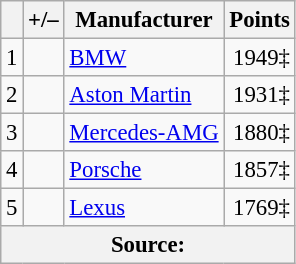<table class="wikitable" style="font-size: 95%;">
<tr>
<th scope="col"></th>
<th scope="col">+/–</th>
<th scope="col">Manufacturer</th>
<th scope="col">Points</th>
</tr>
<tr>
<td align=center>1</td>
<td align="left"></td>
<td> <a href='#'>BMW</a></td>
<td align=right>1949‡</td>
</tr>
<tr>
<td align=center>2</td>
<td align="left"></td>
<td> <a href='#'>Aston Martin</a></td>
<td align=right>1931‡</td>
</tr>
<tr>
<td align=center>3</td>
<td align="left"></td>
<td> <a href='#'>Mercedes-AMG</a></td>
<td align=right>1880‡</td>
</tr>
<tr>
<td align=center>4</td>
<td align="left"></td>
<td> <a href='#'>Porsche</a></td>
<td align=right>1857‡</td>
</tr>
<tr>
<td align=center>5</td>
<td align="left"></td>
<td> <a href='#'>Lexus</a></td>
<td align=right>1769‡</td>
</tr>
<tr>
<th colspan=5>Source:</th>
</tr>
</table>
